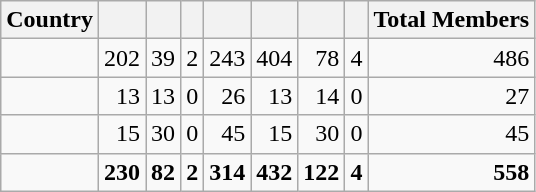<table class="wikitable mw-datatable sortable">
<tr>
<th>Country</th>
<th></th>
<th></th>
<th></th>
<th></th>
<th></th>
<th></th>
<th></th>
<th>Total Members</th>
</tr>
<tr>
<td></td>
<td align=right>202</td>
<td align=right>39</td>
<td align=right>2</td>
<td align=right>243</td>
<td align=right>404</td>
<td align=right>78</td>
<td align=right>4</td>
<td align=right>486</td>
</tr>
<tr>
<td></td>
<td align=right>13</td>
<td align=right>13</td>
<td align=right>0</td>
<td align=right>26</td>
<td align=right>13</td>
<td align=right>14</td>
<td align=right>0</td>
<td align=right>27</td>
</tr>
<tr>
<td></td>
<td align=right>15</td>
<td align=right>30</td>
<td align=right>0</td>
<td align=right>45</td>
<td align=right>15</td>
<td align=right>30</td>
<td align=right>0</td>
<td align=right>45</td>
</tr>
<tr class="sortbottom" style="font-weight:bold">
<td></td>
<td align=right>230</td>
<td align=right>82</td>
<td align=right>2</td>
<td align=right>314</td>
<td align=right>432</td>
<td align=right>122</td>
<td align=right>4</td>
<td align=right>558</td>
</tr>
</table>
